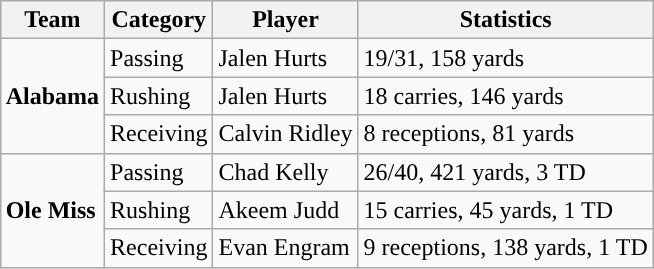<table class="wikitable" style="float: right;">
<tr>
<th>Team</th>
<th>Category</th>
<th>Player</th>
<th>Statistics</th>
</tr>
<tr>
<td rowspan=3><strong>Alabama</strong></td>
<td>Passing</td>
<td>Jalen Hurts</td>
<td>19/31, 158 yards</td>
</tr>
<tr>
<td>Rushing</td>
<td>Jalen Hurts</td>
<td>18 carries, 146 yards</td>
</tr>
<tr>
<td>Receiving</td>
<td>Calvin Ridley</td>
<td>8 receptions, 81 yards</td>
</tr>
<tr>
<td rowspan=3><strong>Ole Miss</strong></td>
<td>Passing</td>
<td>Chad Kelly</td>
<td>26/40, 421 yards, 3 TD</td>
</tr>
<tr>
<td>Rushing</td>
<td>Akeem Judd</td>
<td>15 carries, 45 yards, 1 TD</td>
</tr>
<tr>
<td>Receiving</td>
<td>Evan Engram</td>
<td>9 receptions, 138 yards, 1 TD</td>
</tr>
</table>
